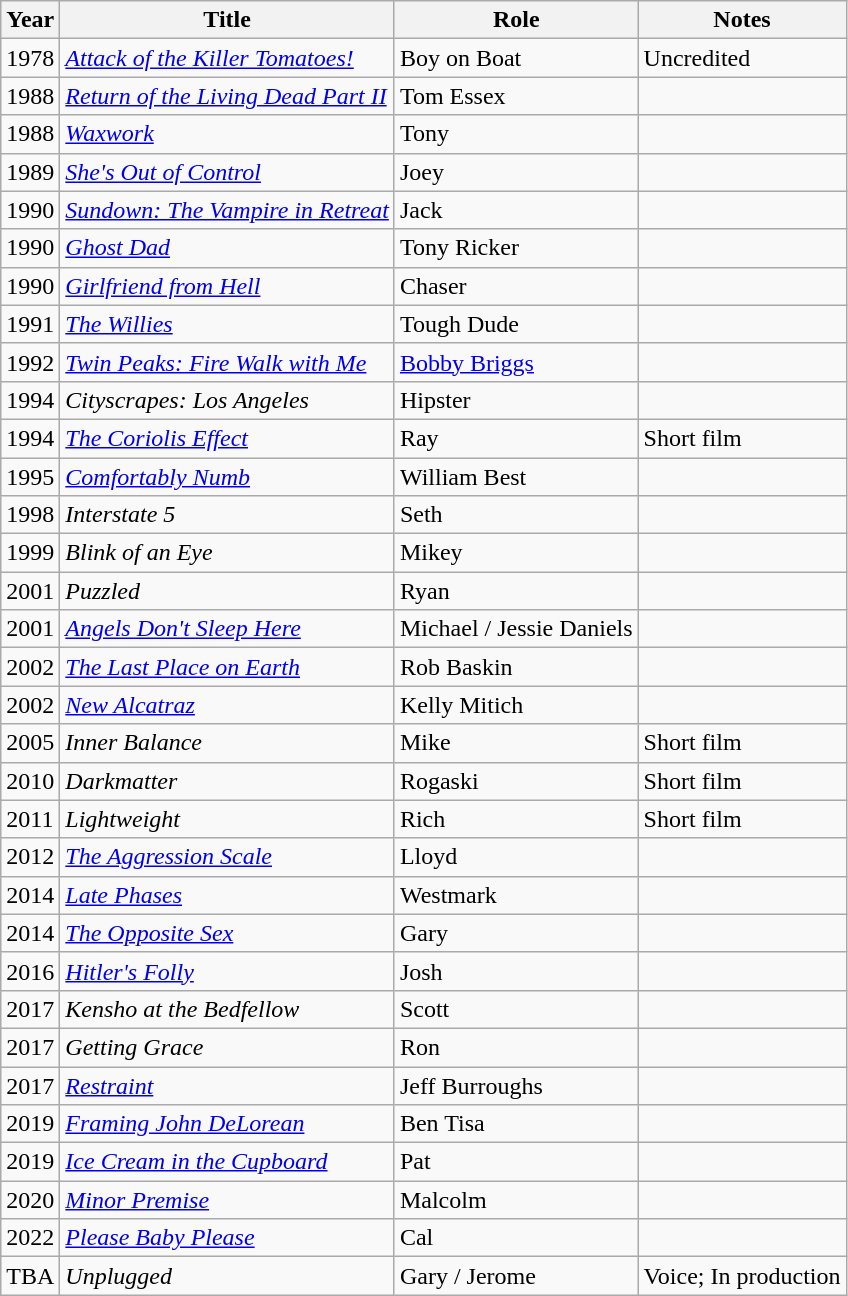<table class="wikitable sortable">
<tr>
<th>Year</th>
<th>Title</th>
<th>Role</th>
<th class="unsortable">Notes</th>
</tr>
<tr>
<td>1978</td>
<td><em><a href='#'>Attack of the Killer Tomatoes!</a></em></td>
<td>Boy on Boat</td>
<td>Uncredited</td>
</tr>
<tr>
<td>1988</td>
<td><em><a href='#'>Return of the Living Dead Part II</a></em></td>
<td>Tom Essex</td>
<td></td>
</tr>
<tr>
<td>1988</td>
<td><em><a href='#'>Waxwork</a></em></td>
<td>Tony</td>
<td></td>
</tr>
<tr>
<td>1989</td>
<td><em><a href='#'>She's Out of Control</a></em></td>
<td>Joey</td>
<td></td>
</tr>
<tr>
<td>1990</td>
<td><em><a href='#'>Sundown: The Vampire in Retreat</a></em></td>
<td>Jack</td>
<td></td>
</tr>
<tr>
<td>1990</td>
<td><em><a href='#'>Ghost Dad</a></em></td>
<td>Tony Ricker</td>
<td></td>
</tr>
<tr>
<td>1990</td>
<td><em><a href='#'>Girlfriend from Hell</a></em></td>
<td>Chaser</td>
<td></td>
</tr>
<tr>
<td>1991</td>
<td><em><a href='#'>The Willies</a></em></td>
<td>Tough Dude</td>
<td></td>
</tr>
<tr>
<td>1992</td>
<td><em><a href='#'>Twin Peaks: Fire Walk with Me</a></em></td>
<td><a href='#'>Bobby Briggs</a></td>
<td></td>
</tr>
<tr>
<td>1994</td>
<td><em>Cityscrapes: Los Angeles</em></td>
<td>Hipster</td>
<td></td>
</tr>
<tr>
<td>1994</td>
<td><em><a href='#'>The Coriolis Effect</a></em></td>
<td>Ray</td>
<td>Short film</td>
</tr>
<tr>
<td>1995</td>
<td><em><a href='#'>Comfortably Numb</a></em></td>
<td>William Best</td>
<td></td>
</tr>
<tr>
<td>1998</td>
<td><em>Interstate 5</em></td>
<td>Seth</td>
<td></td>
</tr>
<tr>
<td>1999</td>
<td><em>Blink of an Eye</em></td>
<td>Mikey</td>
<td></td>
</tr>
<tr>
<td>2001</td>
<td><em>Puzzled</em></td>
<td>Ryan</td>
<td></td>
</tr>
<tr>
<td>2001</td>
<td><em><a href='#'>Angels Don't Sleep Here</a></em></td>
<td>Michael / Jessie Daniels</td>
<td></td>
</tr>
<tr>
<td>2002</td>
<td><em><a href='#'>The Last Place on Earth</a></em></td>
<td>Rob Baskin</td>
<td></td>
</tr>
<tr>
<td>2002</td>
<td><em><a href='#'>New Alcatraz</a></em></td>
<td>Kelly Mitich</td>
<td></td>
</tr>
<tr>
<td>2005</td>
<td><em>Inner Balance</em></td>
<td>Mike</td>
<td>Short film</td>
</tr>
<tr>
<td>2010</td>
<td><em>Darkmatter</em></td>
<td>Rogaski</td>
<td>Short film</td>
</tr>
<tr>
<td>2011</td>
<td><em>Lightweight</em></td>
<td>Rich</td>
<td>Short film</td>
</tr>
<tr>
<td>2012</td>
<td><em><a href='#'>The Aggression Scale</a></em></td>
<td>Lloyd</td>
<td></td>
</tr>
<tr>
<td>2014</td>
<td><em><a href='#'>Late Phases</a></em></td>
<td>Westmark</td>
<td></td>
</tr>
<tr>
<td>2014</td>
<td><em><a href='#'>The Opposite Sex</a></em></td>
<td>Gary</td>
<td></td>
</tr>
<tr>
<td>2016</td>
<td><em><a href='#'>Hitler's Folly</a></em></td>
<td>Josh</td>
<td></td>
</tr>
<tr>
<td>2017</td>
<td><em>Kensho at the Bedfellow</em></td>
<td>Scott</td>
<td></td>
</tr>
<tr>
<td>2017</td>
<td><em>Getting Grace</em></td>
<td>Ron</td>
<td></td>
</tr>
<tr>
<td>2017</td>
<td><em><a href='#'>Restraint</a></em></td>
<td>Jeff Burroughs</td>
<td></td>
</tr>
<tr>
<td>2019</td>
<td><em><a href='#'>Framing John DeLorean</a></em></td>
<td>Ben Tisa</td>
<td></td>
</tr>
<tr>
<td>2019</td>
<td><em><a href='#'>Ice Cream in the Cupboard</a></em></td>
<td>Pat</td>
<td></td>
</tr>
<tr>
<td>2020</td>
<td><em><a href='#'>Minor Premise</a></em></td>
<td>Malcolm</td>
<td></td>
</tr>
<tr>
<td>2022</td>
<td><em><a href='#'>Please Baby Please</a></em></td>
<td>Cal</td>
<td></td>
</tr>
<tr>
<td>TBA</td>
<td><em>Unplugged</em></td>
<td>Gary / Jerome</td>
<td>Voice; In production</td>
</tr>
</table>
